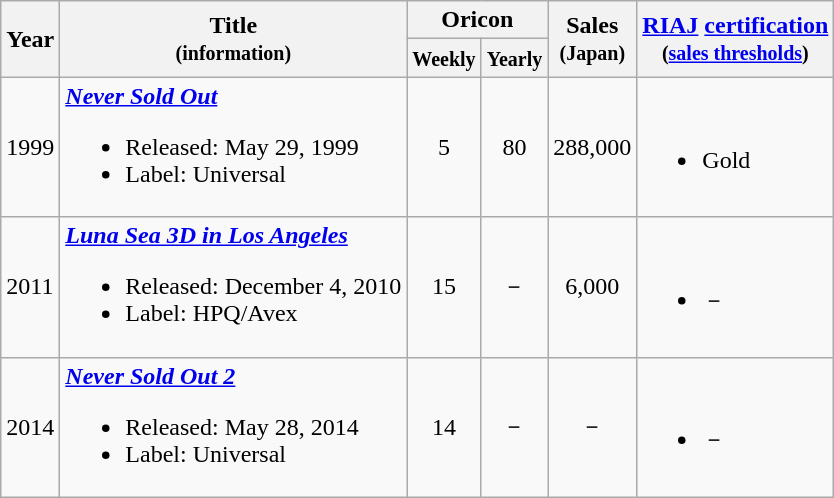<table class="wikitable">
<tr>
<th rowspan="2">Year</th>
<th rowspan="2">Title<br><small>(information)</small><br></th>
<th colspan="2">Oricon<br></th>
<th rowspan="2">Sales<br><small>(Japan)</small><br></th>
<th rowspan="2"><a href='#'>RIAJ</a> <a href='#'>certification</a><br><small>(<a href='#'>sales thresholds</a>)</small></th>
</tr>
<tr>
<th style="width:30px;"><small>Weekly</small></th>
<th style="width:30px;"><small>Yearly</small></th>
</tr>
<tr>
<td>1999</td>
<td><strong><em><a href='#'>Never Sold Out</a></em></strong><br><ul><li>Released: May 29, 1999</li><li>Label: Universal</li></ul></td>
<td style="text-align:center;">5</td>
<td style="text-align:center;">80</td>
<td style="text-align:center;">288,000</td>
<td><br><ul><li>Gold</li></ul></td>
</tr>
<tr>
<td>2011</td>
<td><strong><em><a href='#'>Luna Sea 3D in Los Angeles</a></em></strong><br><ul><li>Released: December 4, 2010</li><li>Label: HPQ/Avex</li></ul></td>
<td style="text-align:center;">15</td>
<td style="text-align:center;">－</td>
<td style="text-align:center;">6,000</td>
<td><br><ul><li>－</li></ul></td>
</tr>
<tr>
<td>2014</td>
<td><strong><em><a href='#'>Never Sold Out 2</a></em></strong><br><ul><li>Released: May 28, 2014</li><li>Label: Universal</li></ul></td>
<td style="text-align:center;">14</td>
<td style="text-align:center;">－</td>
<td style="text-align:center;">－</td>
<td><br><ul><li>－</li></ul></td>
</tr>
</table>
